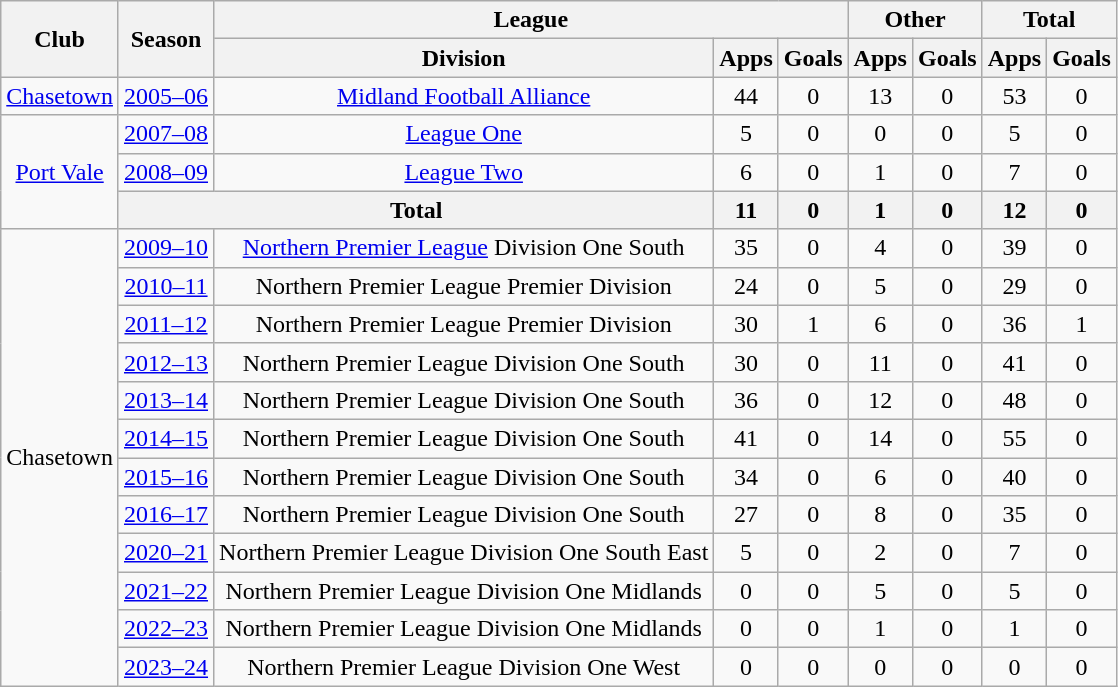<table class="wikitable" style="text-align:center">
<tr>
<th rowspan="2">Club</th>
<th rowspan="2">Season</th>
<th colspan="3">League</th>
<th colspan="2">Other</th>
<th colspan="2">Total</th>
</tr>
<tr>
<th>Division</th>
<th>Apps</th>
<th>Goals</th>
<th>Apps</th>
<th>Goals</th>
<th>Apps</th>
<th>Goals</th>
</tr>
<tr>
<td><a href='#'>Chasetown</a></td>
<td><a href='#'>2005–06</a></td>
<td><a href='#'>Midland Football Alliance</a></td>
<td>44</td>
<td>0</td>
<td>13</td>
<td>0</td>
<td>53</td>
<td>0</td>
</tr>
<tr>
<td rowspan="3"><a href='#'>Port Vale</a></td>
<td><a href='#'>2007–08</a></td>
<td><a href='#'>League One</a></td>
<td>5</td>
<td>0</td>
<td>0</td>
<td>0</td>
<td>5</td>
<td>0</td>
</tr>
<tr>
<td><a href='#'>2008–09</a></td>
<td><a href='#'>League Two</a></td>
<td>6</td>
<td>0</td>
<td>1</td>
<td>0</td>
<td>7</td>
<td>0</td>
</tr>
<tr>
<th colspan="2">Total</th>
<th>11</th>
<th>0</th>
<th>1</th>
<th>0</th>
<th>12</th>
<th>0</th>
</tr>
<tr>
<td rowspan="12">Chasetown</td>
<td><a href='#'>2009–10</a></td>
<td><a href='#'>Northern Premier League</a> Division One South</td>
<td>35</td>
<td>0</td>
<td>4</td>
<td>0</td>
<td>39</td>
<td>0</td>
</tr>
<tr>
<td><a href='#'>2010–11</a></td>
<td>Northern Premier League Premier Division</td>
<td>24</td>
<td>0</td>
<td>5</td>
<td>0</td>
<td>29</td>
<td>0</td>
</tr>
<tr>
<td><a href='#'>2011–12</a></td>
<td>Northern Premier League Premier Division</td>
<td>30</td>
<td>1</td>
<td>6</td>
<td>0</td>
<td>36</td>
<td>1</td>
</tr>
<tr>
<td><a href='#'>2012–13</a></td>
<td>Northern Premier League Division One South</td>
<td>30</td>
<td>0</td>
<td>11</td>
<td>0</td>
<td>41</td>
<td>0</td>
</tr>
<tr>
<td><a href='#'>2013–14</a></td>
<td>Northern Premier League Division One South</td>
<td>36</td>
<td>0</td>
<td>12</td>
<td>0</td>
<td>48</td>
<td>0</td>
</tr>
<tr>
<td><a href='#'>2014–15</a></td>
<td>Northern Premier League Division One South</td>
<td>41</td>
<td>0</td>
<td>14</td>
<td>0</td>
<td>55</td>
<td>0</td>
</tr>
<tr>
<td><a href='#'>2015–16</a></td>
<td>Northern Premier League Division One South</td>
<td>34</td>
<td>0</td>
<td>6</td>
<td>0</td>
<td>40</td>
<td>0</td>
</tr>
<tr>
<td><a href='#'>2016–17</a></td>
<td>Northern Premier League Division One South</td>
<td>27</td>
<td>0</td>
<td>8</td>
<td>0</td>
<td>35</td>
<td>0</td>
</tr>
<tr>
<td><a href='#'>2020–21</a></td>
<td>Northern Premier League Division One South East</td>
<td>5</td>
<td>0</td>
<td>2</td>
<td>0</td>
<td>7</td>
<td>0</td>
</tr>
<tr>
<td><a href='#'>2021–22</a></td>
<td>Northern Premier League Division One Midlands</td>
<td>0</td>
<td>0</td>
<td>5</td>
<td>0</td>
<td>5</td>
<td>0</td>
</tr>
<tr>
<td><a href='#'>2022–23</a></td>
<td>Northern Premier League Division One Midlands</td>
<td>0</td>
<td>0</td>
<td>1</td>
<td>0</td>
<td>1</td>
<td>0</td>
</tr>
<tr>
<td><a href='#'>2023–24</a></td>
<td>Northern Premier League Division One West</td>
<td>0</td>
<td>0</td>
<td>0</td>
<td>0</td>
<td>0</td>
<td>0</td>
</tr>
</table>
